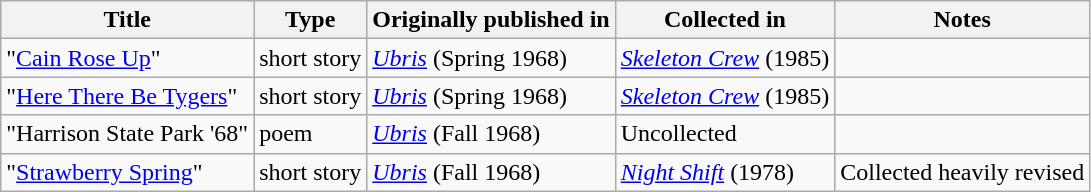<table class="wikitable">
<tr>
<th>Title</th>
<th>Type</th>
<th>Originally published in</th>
<th>Collected in</th>
<th>Notes</th>
</tr>
<tr>
<td>"<a href='#'>Cain Rose Up</a>"</td>
<td>short story</td>
<td><em><a href='#'>Ubris</a></em> (Spring 1968)</td>
<td><em><a href='#'>Skeleton Crew</a></em> (1985)</td>
<td></td>
</tr>
<tr>
<td>"<a href='#'>Here There Be Tygers</a>"</td>
<td>short story</td>
<td><em><a href='#'>Ubris</a></em> (Spring 1968)</td>
<td><em><a href='#'>Skeleton Crew</a></em> (1985)</td>
<td></td>
</tr>
<tr>
<td>"Harrison State Park '68"</td>
<td>poem</td>
<td><em><a href='#'>Ubris</a></em> (Fall 1968)</td>
<td>Uncollected</td>
<td></td>
</tr>
<tr>
<td>"<a href='#'>Strawberry Spring</a>"</td>
<td>short story</td>
<td><em><a href='#'>Ubris</a></em> (Fall 1968)</td>
<td><em><a href='#'>Night Shift</a></em> (1978)</td>
<td>Collected heavily revised</td>
</tr>
</table>
